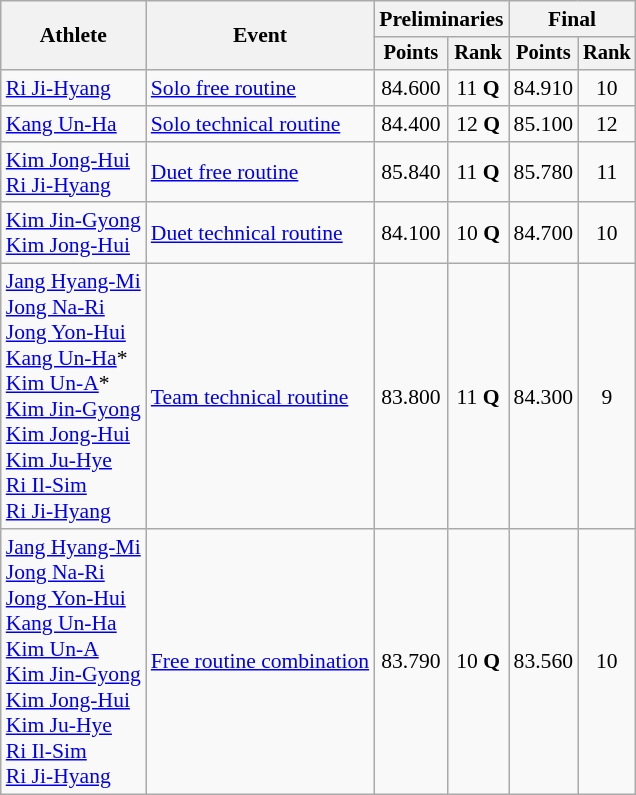<table class=wikitable style="font-size:90%">
<tr>
<th rowspan="2">Athlete</th>
<th rowspan="2">Event</th>
<th colspan="2">Preliminaries</th>
<th colspan="2">Final</th>
</tr>
<tr style="font-size:95%">
<th>Points</th>
<th>Rank</th>
<th>Points</th>
<th>Rank</th>
</tr>
<tr align=center>
<td align=left><a href='#'>Ri Ji-Hyang</a></td>
<td align=left><a href='#'>Solo free routine</a></td>
<td>84.600</td>
<td>11 <strong>Q</strong></td>
<td>84.910</td>
<td>10</td>
</tr>
<tr align=center>
<td align=left><a href='#'>Kang Un-Ha</a></td>
<td align=left><a href='#'>Solo technical routine</a></td>
<td>84.400</td>
<td>12 <strong>Q</strong></td>
<td>85.100</td>
<td>12</td>
</tr>
<tr align=center>
<td align=left><a href='#'>Kim Jong-Hui</a><br><a href='#'>Ri Ji-Hyang</a></td>
<td align=left><a href='#'>Duet free routine</a></td>
<td>85.840</td>
<td>11 <strong>Q</strong></td>
<td>85.780</td>
<td>11</td>
</tr>
<tr align=center>
<td align=left><a href='#'>Kim Jin-Gyong</a><br><a href='#'>Kim Jong-Hui</a></td>
<td align=left><a href='#'>Duet technical routine</a></td>
<td>84.100</td>
<td>10 <strong>Q</strong></td>
<td>84.700</td>
<td>10</td>
</tr>
<tr align=center>
<td align=left><a href='#'>Jang Hyang-Mi</a><br><a href='#'>Jong Na-Ri</a><br><a href='#'>Jong Yon-Hui</a><br><a href='#'>Kang Un-Ha</a>*<br><a href='#'>Kim Un-A</a>*<br><a href='#'>Kim Jin-Gyong</a><br><a href='#'>Kim Jong-Hui</a><br><a href='#'>Kim Ju-Hye</a><br><a href='#'>Ri Il-Sim</a><br><a href='#'>Ri Ji-Hyang</a></td>
<td align=left><a href='#'>Team technical routine</a></td>
<td>83.800</td>
<td>11 <strong>Q</strong></td>
<td>84.300</td>
<td>9</td>
</tr>
<tr align=center>
<td align=left><a href='#'>Jang Hyang-Mi</a><br><a href='#'>Jong Na-Ri</a><br><a href='#'>Jong Yon-Hui</a><br><a href='#'>Kang Un-Ha</a><br><a href='#'>Kim Un-A</a><br><a href='#'>Kim Jin-Gyong</a><br><a href='#'>Kim Jong-Hui</a><br><a href='#'>Kim Ju-Hye</a><br><a href='#'>Ri Il-Sim</a><br><a href='#'>Ri Ji-Hyang</a></td>
<td align=left><a href='#'>Free routine combination</a></td>
<td>83.790</td>
<td>10 <strong>Q</strong></td>
<td>83.560</td>
<td>10</td>
</tr>
</table>
